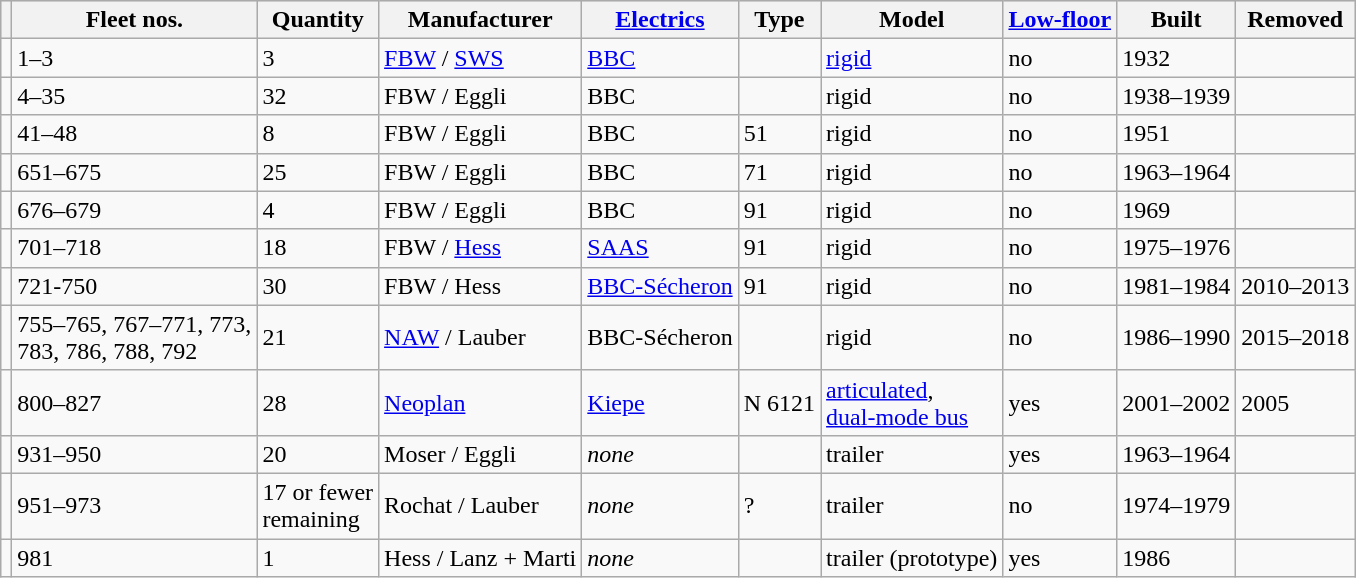<table class="wikitable">
<tr style="background:#E0E0E0;">
<th></th>
<th>Fleet nos.</th>
<th>Quantity</th>
<th>Manufacturer</th>
<th><a href='#'>Electrics</a></th>
<th>Type</th>
<th>Model</th>
<th><a href='#'>Low-floor</a></th>
<th>Built</th>
<th>Removed</th>
</tr>
<tr>
<td></td>
<td>1–3</td>
<td>3</td>
<td><a href='#'>FBW</a> / <a href='#'>SWS</a></td>
<td><a href='#'>BBC</a></td>
<td> </td>
<td><a href='#'>rigid</a></td>
<td>no</td>
<td>1932</td>
<td></td>
</tr>
<tr>
<td></td>
<td>4–35</td>
<td>32</td>
<td>FBW / Eggli</td>
<td>BBC</td>
<td> </td>
<td>rigid</td>
<td>no</td>
<td>1938–1939</td>
<td></td>
</tr>
<tr>
<td></td>
<td>41–48</td>
<td>8</td>
<td>FBW / Eggli</td>
<td>BBC</td>
<td>51</td>
<td>rigid</td>
<td>no</td>
<td>1951</td>
<td></td>
</tr>
<tr>
<td></td>
<td>651–675</td>
<td>25</td>
<td>FBW / Eggli</td>
<td>BBC</td>
<td>71</td>
<td>rigid</td>
<td>no</td>
<td>1963–1964</td>
<td></td>
</tr>
<tr>
<td></td>
<td>676–679</td>
<td>4</td>
<td>FBW / Eggli</td>
<td>BBC</td>
<td>91</td>
<td>rigid</td>
<td>no</td>
<td>1969</td>
<td></td>
</tr>
<tr>
<td></td>
<td>701–718</td>
<td>18</td>
<td>FBW / <a href='#'>Hess</a></td>
<td><a href='#'>SAAS</a></td>
<td>91</td>
<td>rigid</td>
<td>no</td>
<td>1975–1976</td>
<td></td>
</tr>
<tr>
<td></td>
<td>721-750</td>
<td>30</td>
<td>FBW / Hess</td>
<td><a href='#'>BBC-Sécheron</a></td>
<td>91</td>
<td>rigid</td>
<td>no</td>
<td>1981–1984</td>
<td>2010–2013</td>
</tr>
<tr>
<td></td>
<td>755–765, 767–771, 773,<br>783, 786, 788, 792</td>
<td>21</td>
<td><a href='#'>NAW</a> / Lauber</td>
<td>BBC-Sécheron</td>
<td> </td>
<td>rigid</td>
<td>no</td>
<td>1986–1990</td>
<td>2015–2018</td>
</tr>
<tr>
<td></td>
<td>800–827</td>
<td>28</td>
<td><a href='#'>Neoplan</a></td>
<td><a href='#'>Kiepe</a></td>
<td>N 6121</td>
<td><a href='#'>articulated</a>, <br><a href='#'>dual-mode bus</a></td>
<td>yes</td>
<td>2001–2002</td>
<td>2005</td>
</tr>
<tr>
<td></td>
<td>931–950</td>
<td>20</td>
<td>Moser / Eggli</td>
<td><em>none</em></td>
<td> </td>
<td>trailer</td>
<td>yes</td>
<td>1963–1964</td>
<td></td>
</tr>
<tr>
<td></td>
<td>951–973</td>
<td>17 or fewer<br> remaining</td>
<td>Rochat / Lauber</td>
<td><em>none</em></td>
<td>?</td>
<td>trailer</td>
<td>no</td>
<td>1974–1979</td>
<td></td>
</tr>
<tr>
<td></td>
<td>981</td>
<td>1</td>
<td>Hess / Lanz + Marti</td>
<td><em>none</em></td>
<td> </td>
<td>trailer (prototype)</td>
<td>yes</td>
<td>1986</td>
<td></td>
</tr>
</table>
